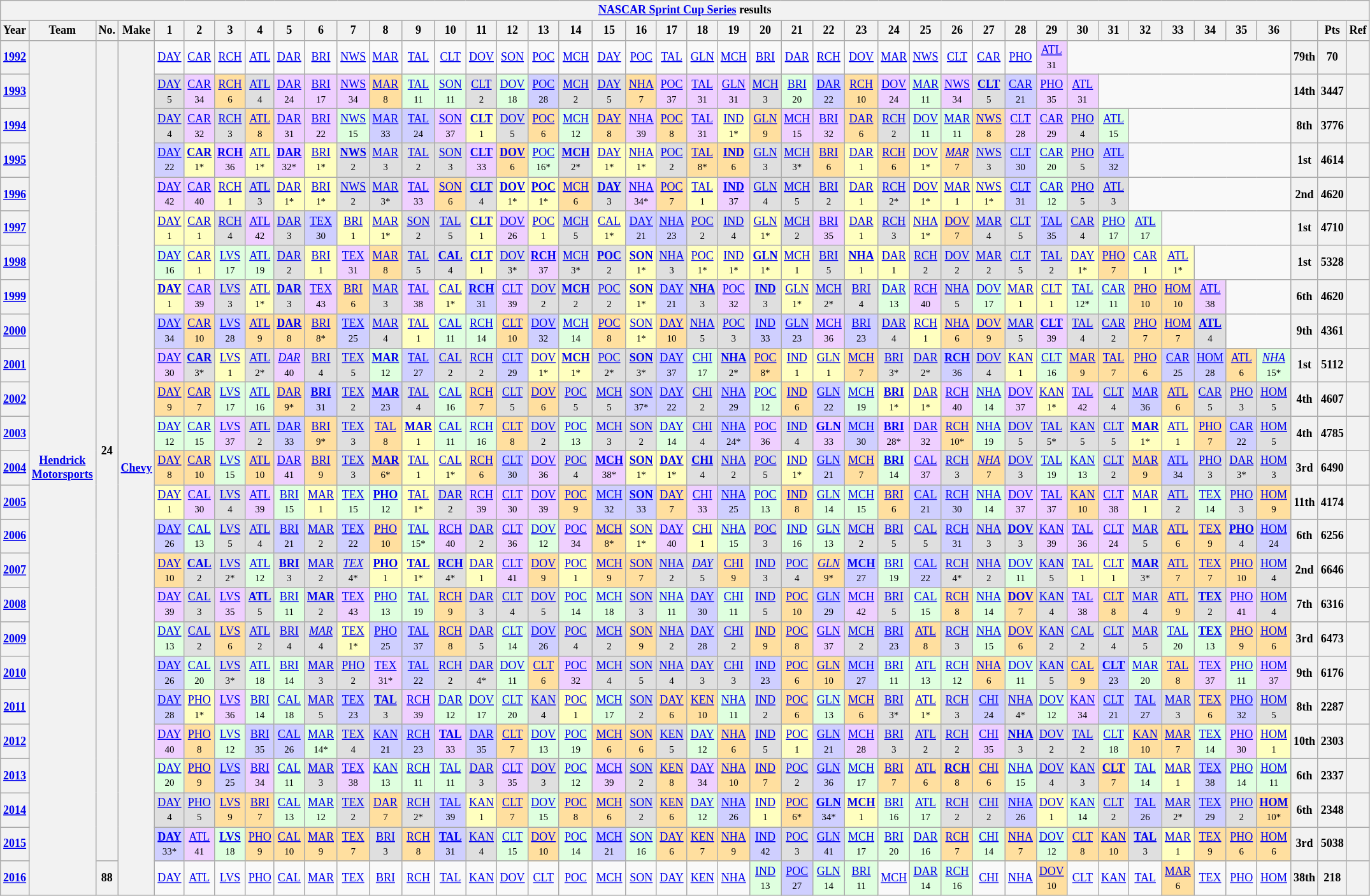<table class="wikitable" style="text-align:center; font-size:75%">
<tr>
<th colspan=45><a href='#'>NASCAR Sprint Cup Series</a> results</th>
</tr>
<tr>
<th>Year</th>
<th>Team</th>
<th>No.</th>
<th>Make</th>
<th>1</th>
<th>2</th>
<th>3</th>
<th>4</th>
<th>5</th>
<th>6</th>
<th>7</th>
<th>8</th>
<th>9</th>
<th>10</th>
<th>11</th>
<th>12</th>
<th>13</th>
<th>14</th>
<th>15</th>
<th>16</th>
<th>17</th>
<th>18</th>
<th>19</th>
<th>20</th>
<th>21</th>
<th>22</th>
<th>23</th>
<th>24</th>
<th>25</th>
<th>26</th>
<th>27</th>
<th>28</th>
<th>29</th>
<th>30</th>
<th>31</th>
<th>32</th>
<th>33</th>
<th>34</th>
<th>35</th>
<th>36</th>
<th></th>
<th>Pts</th>
<th>Ref</th>
</tr>
<tr>
<th><a href='#'>1992</a></th>
<th rowspan=25><a href='#'>Hendrick Motorsports</a></th>
<th rowspan=24>24</th>
<th rowspan=25><a href='#'>Chevy</a></th>
<td><a href='#'>DAY</a></td>
<td><a href='#'>CAR</a></td>
<td><a href='#'>RCH</a></td>
<td><a href='#'>ATL</a></td>
<td><a href='#'>DAR</a></td>
<td><a href='#'>BRI</a></td>
<td><a href='#'>NWS</a></td>
<td><a href='#'>MAR</a></td>
<td><a href='#'>TAL</a></td>
<td><a href='#'>CLT</a></td>
<td><a href='#'>DOV</a></td>
<td><a href='#'>SON</a></td>
<td><a href='#'>POC</a></td>
<td><a href='#'>MCH</a></td>
<td><a href='#'>DAY</a></td>
<td><a href='#'>POC</a></td>
<td><a href='#'>TAL</a></td>
<td><a href='#'>GLN</a></td>
<td><a href='#'>MCH</a></td>
<td><a href='#'>BRI</a></td>
<td><a href='#'>DAR</a></td>
<td><a href='#'>RCH</a></td>
<td><a href='#'>DOV</a></td>
<td><a href='#'>MAR</a></td>
<td><a href='#'>NWS</a></td>
<td><a href='#'>CLT</a></td>
<td><a href='#'>CAR</a></td>
<td><a href='#'>PHO</a></td>
<td style="background:#EFCFFF;"><a href='#'>ATL</a><br><small>31</small></td>
<td colspan=7></td>
<th>79th</th>
<th>70</th>
<th></th>
</tr>
<tr>
<th><a href='#'>1993</a></th>
<td style="background:#DFDFDF;"><a href='#'>DAY</a><br><small>5</small></td>
<td style="background:#EFCFFF;"><a href='#'>CAR</a><br><small>34</small></td>
<td style="background:#FFDF9F;"><a href='#'>RCH</a><br><small>6</small></td>
<td style="background:#DFDFDF;"><a href='#'>ATL</a><br><small>4</small></td>
<td style="background:#EFCFFF;"><a href='#'>DAR</a><br><small>24</small></td>
<td style="background:#EFCFFF;"><a href='#'>BRI</a><br><small>17</small></td>
<td style="background:#EFCFFF;"><a href='#'>NWS</a><br><small>34</small></td>
<td style="background:#FFDF9F;"><a href='#'>MAR</a><br><small>8</small></td>
<td style="background:#DFFFDF;"><a href='#'>TAL</a><br><small>11</small></td>
<td style="background:#DFFFDF;"><a href='#'>SON</a><br><small>11</small></td>
<td style="background:#DFDFDF;"><a href='#'>CLT</a><br><small>2</small></td>
<td style="background:#DFFFDF;"><a href='#'>DOV</a><br><small>18</small></td>
<td style="background:#CFCFFF;"><a href='#'>POC</a><br><small>28</small></td>
<td style="background:#DFDFDF;"><a href='#'>MCH</a><br><small>2</small></td>
<td style="background:#DFDFDF;"><a href='#'>DAY</a><br><small>5</small></td>
<td style="background:#FFDF9F;"><a href='#'>NHA</a><br><small>7</small></td>
<td style="background:#EFCFFF;"><a href='#'>POC</a><br><small>37</small></td>
<td style="background:#EFCFFF;"><a href='#'>TAL</a><br><small>31</small></td>
<td style="background:#EFCFFF;"><a href='#'>GLN</a><br><small>31</small></td>
<td style="background:#DFDFDF;"><a href='#'>MCH</a><br><small>3</small></td>
<td style="background:#DFFFDF;"><a href='#'>BRI</a><br><small>20</small></td>
<td style="background:#CFCFFF;"><a href='#'>DAR</a><br><small>22</small></td>
<td style="background:#FFDF9F;"><a href='#'>RCH</a><br><small>10</small></td>
<td style="background:#EFCFFF;"><a href='#'>DOV</a><br><small>24</small></td>
<td style="background:#DFFFDF;"><a href='#'>MAR</a><br><small>11</small></td>
<td style="background:#EFCFFF;"><a href='#'>NWS</a><br><small>34</small></td>
<td style="background:#DFDFDF;"><strong><a href='#'>CLT</a></strong><br><small>5</small></td>
<td style="background:#CFCFFF;"><a href='#'>CAR</a><br><small>21</small></td>
<td style="background:#EFCFFF;"><a href='#'>PHO</a><br><small>35</small></td>
<td style="background:#EFCFFF;"><a href='#'>ATL</a><br><small>31</small></td>
<td colspan=6></td>
<th>14th</th>
<th>3447</th>
<th></th>
</tr>
<tr>
<th><a href='#'>1994</a></th>
<td style="background:#DFDFDF;"><a href='#'>DAY</a><br><small>4</small></td>
<td style="background:#EFCFFF;"><a href='#'>CAR</a><br><small>32</small></td>
<td style="background:#DFDFDF;"><a href='#'>RCH</a><br><small>3</small></td>
<td style="background:#FFDF9F;"><a href='#'>ATL</a><br><small>8</small></td>
<td style="background:#EFCFFF;"><a href='#'>DAR</a><br><small>31</small></td>
<td style="background:#EFCFFF;"><a href='#'>BRI</a><br><small>22</small></td>
<td style="background:#DFFFDF;"><a href='#'>NWS</a><br><small>15</small></td>
<td style="background:#CFCFFF;"><a href='#'>MAR</a><br><small>33</small></td>
<td style="background:#CFCFFF;"><a href='#'>TAL</a><br><small>24</small></td>
<td style="background:#EFCFFF;"><a href='#'>SON</a><br><small>37</small></td>
<td style="background:#FFFFBF;"><strong><a href='#'>CLT</a></strong><br><small>1</small></td>
<td style="background:#DFDFDF;"><a href='#'>DOV</a><br><small>5</small></td>
<td style="background:#FFDF9F;"><a href='#'>POC</a><br><small>6</small></td>
<td style="background:#DFFFDF;"><a href='#'>MCH</a><br><small>12</small></td>
<td style="background:#FFDF9F;"><a href='#'>DAY</a><br><small>8</small></td>
<td style="background:#EFCFFF;"><a href='#'>NHA</a><br><small>39</small></td>
<td style="background:#FFDF9F;"><a href='#'>POC</a><br><small>8</small></td>
<td style="background:#EFCFFF;"><a href='#'>TAL</a><br><small>31</small></td>
<td style="background:#FFFFBF;"><a href='#'>IND</a><br><small>1*</small></td>
<td style="background:#FFDF9F;"><a href='#'>GLN</a><br><small>9</small></td>
<td style="background:#EFCFFF;"><a href='#'>MCH</a><br><small>15</small></td>
<td style="background:#EFCFFF;"><a href='#'>BRI</a><br><small>32</small></td>
<td style="background:#FFDF9F;"><a href='#'>DAR</a><br><small>6</small></td>
<td style="background:#DFDFDF;"><a href='#'>RCH</a><br><small>2</small></td>
<td style="background:#DFFFDF;"><a href='#'>DOV</a><br><small>11</small></td>
<td style="background:#DFFFDF;"><a href='#'>MAR</a><br><small>11</small></td>
<td style="background:#FFDF9F;"><a href='#'>NWS</a><br><small>8</small></td>
<td style="background:#EFCFFF;"><a href='#'>CLT</a><br><small>28</small></td>
<td style="background:#EFCFFF;"><a href='#'>CAR</a><br><small>29</small></td>
<td style="background:#DFDFDF;"><a href='#'>PHO</a><br><small>4</small></td>
<td style="background:#DFFFDF;"><a href='#'>ATL</a><br><small>15</small></td>
<td colspan=5></td>
<th>8th</th>
<th>3776</th>
<th></th>
</tr>
<tr>
<th><a href='#'>1995</a></th>
<td style="background:#CFCFFF;"><a href='#'>DAY</a><br><small>22</small></td>
<td style="background:#FFFFBF;"><strong><a href='#'>CAR</a></strong><br><small>1*</small></td>
<td style="background:#EFCFFF;"><strong><a href='#'>RCH</a></strong><br><small>36</small></td>
<td style="background:#FFFFBF;"><a href='#'>ATL</a><br><small>1*</small></td>
<td style="background:#EFCFFF;"><strong><a href='#'>DAR</a></strong><br><small>32*</small></td>
<td style="background:#FFFFBF;"><a href='#'>BRI</a><br><small>1*</small></td>
<td style="background:#DFDFDF;"><strong><a href='#'>NWS</a></strong><br><small>2</small></td>
<td style="background:#DFDFDF;"><a href='#'>MAR</a><br><small>3</small></td>
<td style="background:#DFDFDF;"><a href='#'>TAL</a><br><small>2</small></td>
<td style="background:#DFDFDF;"><a href='#'>SON</a><br><small>3</small></td>
<td style="background:#EFCFFF;"><strong><a href='#'>CLT</a></strong><br><small>33</small></td>
<td style="background:#FFDF9F;"><strong><a href='#'>DOV</a></strong><br><small>6</small></td>
<td style="background:#DFFFDF;"><a href='#'>POC</a><br><small>16*</small></td>
<td style="background:#DFDFDF;"><strong><a href='#'>MCH</a></strong><br><small>2*</small></td>
<td style="background:#FFFFBF;"><a href='#'>DAY</a><br><small>1*</small></td>
<td style="background:#FFFFBF;"><a href='#'>NHA</a><br><small>1*</small></td>
<td style="background:#DFDFDF;"><a href='#'>POC</a><br><small>2</small></td>
<td style="background:#FFDF9F;"><a href='#'>TAL</a><br><small>8*</small></td>
<td style="background:#FFDF9F;"><strong><a href='#'>IND</a></strong><br><small>6</small></td>
<td style="background:#DFDFDF;"><a href='#'>GLN</a><br><small>3</small></td>
<td style="background:#DFDFDF;"><a href='#'>MCH</a><br><small>3*</small></td>
<td style="background:#FFDF9F;"><a href='#'>BRI</a><br><small>6</small></td>
<td style="background:#FFFFBF;"><a href='#'>DAR</a><br><small>1</small></td>
<td style="background:#FFDF9F;"><a href='#'>RCH</a><br><small>6</small></td>
<td style="background:#FFFFBF;"><a href='#'>DOV</a><br><small>1*</small></td>
<td style="background:#FFDF9F;"><em><a href='#'>MAR</a></em><br><small>7</small></td>
<td style="background:#DFDFDF;"><a href='#'>NWS</a><br><small>3</small></td>
<td style="background:#CFCFFF;"><a href='#'>CLT</a><br><small>30</small></td>
<td style="background:#DFFFDF;"><a href='#'>CAR</a><br><small>20</small></td>
<td style="background:#DFDFDF;"><a href='#'>PHO</a><br><small>5</small></td>
<td style="background:#CFCFFF;"><a href='#'>ATL</a><br><small>32</small></td>
<td colspan=5></td>
<th>1st</th>
<th>4614</th>
<th></th>
</tr>
<tr>
<th><a href='#'>1996</a></th>
<td style="background:#EFCFFF;"><a href='#'>DAY</a><br><small>42</small></td>
<td style="background:#EFCFFF;"><a href='#'>CAR</a><br><small>40</small></td>
<td style="background:#FFFFBF;"><a href='#'>RCH</a><br><small>1</small></td>
<td style="background:#DFDFDF;"><a href='#'>ATL</a><br><small>3</small></td>
<td style="background:#FFFFBF;"><a href='#'>DAR</a><br><small>1*</small></td>
<td style="background:#FFFFBF;"><a href='#'>BRI</a><br><small>1*</small></td>
<td style="background:#DFDFDF;"><a href='#'>NWS</a><br><small>2</small></td>
<td style="background:#DFDFDF;"><a href='#'>MAR</a><br><small>3*</small></td>
<td style="background:#EFCFFF;"><a href='#'>TAL</a><br><small>33</small></td>
<td style="background:#FFDF9F;"><a href='#'>SON</a><br><small>6</small></td>
<td style="background:#DFDFDF;"><strong><a href='#'>CLT</a></strong><br><small>4</small></td>
<td style="background:#FFFFBF;"><strong><a href='#'>DOV</a></strong><br><small>1*</small></td>
<td style="background:#FFFFBF;"><strong><a href='#'>POC</a></strong><br><small>1*</small></td>
<td style="background:#FFDF9F;"><a href='#'>MCH</a><br><small>6</small></td>
<td style="background:#DFDFDF;"><strong><a href='#'>DAY</a></strong><br><small>3</small></td>
<td style="background:#EFCFFF;"><a href='#'>NHA</a><br><small>34*</small></td>
<td style="background:#FFDF9F;"><a href='#'>POC</a><br><small>7</small></td>
<td style="background:#FFFFBF;"><a href='#'>TAL</a><br><small>1</small></td>
<td style="background:#EFCFFF;"><strong><a href='#'>IND</a></strong><br><small>37</small></td>
<td style="background:#DFDFDF;"><a href='#'>GLN</a><br><small>4</small></td>
<td style="background:#DFDFDF;"><a href='#'>MCH</a><br><small>5</small></td>
<td style="background:#DFDFDF;"><a href='#'>BRI</a><br><small>2</small></td>
<td style="background:#FFFFBF;"><a href='#'>DAR</a><br><small>1</small></td>
<td style="background:#DFDFDF;"><a href='#'>RCH</a><br><small>2*</small></td>
<td style="background:#FFFFBF;"><a href='#'>DOV</a><br><small>1*</small></td>
<td style="background:#FFFFBF;"><a href='#'>MAR</a><br><small>1</small></td>
<td style="background:#FFFFBF;"><a href='#'>NWS</a><br><small>1*</small></td>
<td style="background:#CFCFFF;"><a href='#'>CLT</a><br><small>31</small></td>
<td style="background:#DFFFDF;"><a href='#'>CAR</a><br><small>12</small></td>
<td style="background:#DFDFDF;"><a href='#'>PHO</a><br><small>5</small></td>
<td style="background:#DFDFDF;"><a href='#'>ATL</a><br><small>3</small></td>
<td colspan=5></td>
<th>2nd</th>
<th>4620</th>
<th></th>
</tr>
<tr>
<th><a href='#'>1997</a></th>
<td style="background:#FFFFBF;"><a href='#'>DAY</a><br><small>1</small></td>
<td style="background:#FFFFBF;"><a href='#'>CAR</a><br><small>1</small></td>
<td style="background:#DFDFDF;"><a href='#'>RCH</a><br><small>4</small></td>
<td style="background:#EFCFFF;"><a href='#'>ATL</a><br><small>42</small></td>
<td style="background:#DFDFDF;"><a href='#'>DAR</a><br><small>3</small></td>
<td style="background:#CFCFFF;"><a href='#'>TEX</a><br><small>30</small></td>
<td style="background:#FFFFBF;"><a href='#'>BRI</a><br><small>1</small></td>
<td style="background:#FFFFBF;"><a href='#'>MAR</a><br><small>1*</small></td>
<td style="background:#DFDFDF;"><a href='#'>SON</a><br><small>2</small></td>
<td style="background:#DFDFDF;"><a href='#'>TAL</a><br><small>5</small></td>
<td style="background:#FFFFBF;"><strong><a href='#'>CLT</a></strong><br><small>1</small></td>
<td style="background:#EFCFFF;"><a href='#'>DOV</a><br><small>26</small></td>
<td style="background:#FFFFBF;"><a href='#'>POC</a><br><small>1</small></td>
<td style="background:#DFDFDF;"><a href='#'>MCH</a><br><small>5</small></td>
<td style="background:#FFFFBF;"><a href='#'>CAL</a><br><small>1*</small></td>
<td style="background:#CFCFFF;"><a href='#'>DAY</a><br><small>21</small></td>
<td style="background:#CFCFFF;"><a href='#'>NHA</a><br><small>23</small></td>
<td style="background:#DFDFDF;"><a href='#'>POC</a><br><small>2</small></td>
<td style="background:#DFDFDF;"><a href='#'>IND</a><br><small>4</small></td>
<td style="background:#FFFFBF;"><a href='#'>GLN</a><br><small>1*</small></td>
<td style="background:#DFDFDF;"><a href='#'>MCH</a><br><small>2</small></td>
<td style="background:#EFCFFF;"><a href='#'>BRI</a><br><small>35</small></td>
<td style="background:#FFFFBF;"><a href='#'>DAR</a><br><small>1</small></td>
<td style="background:#DFDFDF;"><a href='#'>RCH</a><br><small>3</small></td>
<td style="background:#FFFFBF;"><a href='#'>NHA</a><br><small>1*</small></td>
<td style="background:#FFDF9F;"><a href='#'>DOV</a><br><small>7</small></td>
<td style="background:#DFDFDF;"><a href='#'>MAR</a><br><small>4</small></td>
<td style="background:#DFDFDF;"><a href='#'>CLT</a><br><small>5</small></td>
<td style="background:#CFCFFF;"><a href='#'>TAL</a><br><small>35</small></td>
<td style="background:#DFDFDF;"><a href='#'>CAR</a><br><small>4</small></td>
<td style="background:#DFFFDF;"><a href='#'>PHO</a><br><small>17</small></td>
<td style="background:#DFFFDF;"><a href='#'>ATL</a><br><small>17</small></td>
<td colspan=4></td>
<th>1st</th>
<th>4710</th>
<th></th>
</tr>
<tr>
<th><a href='#'>1998</a></th>
<td style="background:#DFFFDF;"><a href='#'>DAY</a><br><small>16</small></td>
<td style="background:#FFFFBF;"><a href='#'>CAR</a><br><small>1</small></td>
<td style="background:#DFFFDF;"><a href='#'>LVS</a><br><small>17</small></td>
<td style="background:#DFFFDF;"><a href='#'>ATL</a><br><small>19</small></td>
<td style="background:#DFDFDF;"><a href='#'>DAR</a><br><small>2</small></td>
<td style="background:#FFFFBF;"><a href='#'>BRI</a><br><small>1</small></td>
<td style="background:#EFCFFF;"><a href='#'>TEX</a><br><small>31</small></td>
<td style="background:#FFDF9F;"><a href='#'>MAR</a><br><small>8</small></td>
<td style="background:#DFDFDF;"><a href='#'>TAL</a><br><small>5</small></td>
<td style="background:#DFDFDF;"><strong><a href='#'>CAL</a></strong><br><small>4</small></td>
<td style="background:#FFFFBF;"><strong><a href='#'>CLT</a></strong><br><small>1</small></td>
<td style="background:#DFDFDF;"><a href='#'>DOV</a><br><small>3*</small></td>
<td style="background:#EFCFFF;"><strong><a href='#'>RCH</a></strong><br><small>37</small></td>
<td style="background:#DFDFDF;"><a href='#'>MCH</a><br><small>3*</small></td>
<td style="background:#DFDFDF;"><strong><a href='#'>POC</a></strong><br><small>2</small></td>
<td style="background:#FFFFBF;"><strong><a href='#'>SON</a></strong><br><small>1*</small></td>
<td style="background:#DFDFDF;"><a href='#'>NHA</a><br><small>3</small></td>
<td style="background:#FFFFBF;"><a href='#'>POC</a><br><small>1*</small></td>
<td style="background:#FFFFBF;"><a href='#'>IND</a><br><small>1*</small></td>
<td style="background:#FFFFBF;"><strong><a href='#'>GLN</a></strong><br><small>1*</small></td>
<td style="background:#FFFFBF;"><a href='#'>MCH</a><br><small>1</small></td>
<td style="background:#DFDFDF;"><a href='#'>BRI</a><br><small>5</small></td>
<td style="background:#FFFFBF;"><strong><a href='#'>NHA</a></strong><br><small>1</small></td>
<td style="background:#FFFFBF;"><a href='#'>DAR</a><br><small>1</small></td>
<td style="background:#DFDFDF;"><a href='#'>RCH</a><br><small>2</small></td>
<td style="background:#DFDFDF;"><a href='#'>DOV</a><br><small>2</small></td>
<td style="background:#DFDFDF;"><a href='#'>MAR</a><br><small>2</small></td>
<td style="background:#DFDFDF;"><a href='#'>CLT</a><br><small>5</small></td>
<td style="background:#DFDFDF;"><a href='#'>TAL</a><br><small>2</small></td>
<td style="background:#FFFFBF;"><a href='#'>DAY</a><br><small>1*</small></td>
<td style="background:#FFDF9F;"><a href='#'>PHO</a><br><small>7</small></td>
<td style="background:#FFFFBF;"><a href='#'>CAR</a><br><small>1</small></td>
<td style="background:#FFFFBF;"><a href='#'>ATL</a><br><small>1*</small></td>
<td colspan=3></td>
<th>1st</th>
<th>5328</th>
<th></th>
</tr>
<tr>
<th><a href='#'>1999</a></th>
<td style="background:#FFFFBF;"><strong><a href='#'>DAY</a></strong><br><small>1</small></td>
<td style="background:#EFCFFF;"><a href='#'>CAR</a><br><small>39</small></td>
<td style="background:#DFDFDF;"><a href='#'>LVS</a><br><small>3</small></td>
<td style="background:#FFFFBF;"><a href='#'>ATL</a><br><small>1*</small></td>
<td style="background:#DFDFDF;"><strong><a href='#'>DAR</a></strong><br><small>3</small></td>
<td style="background:#EFCFFF;"><a href='#'>TEX</a><br><small>43</small></td>
<td style="background:#FFDF9F;"><a href='#'>BRI</a><br><small>6</small></td>
<td style="background:#DFDFDF;"><a href='#'>MAR</a><br><small>3</small></td>
<td style="background:#EFCFFF;"><a href='#'>TAL</a><br><small>38</small></td>
<td style="background:#FFFFBF;"><a href='#'>CAL</a><br><small>1*</small></td>
<td style="background:#CFCFFF;"><strong><a href='#'>RCH</a></strong><br><small>31</small></td>
<td style="background:#EFCFFF;"><a href='#'>CLT</a><br><small>39</small></td>
<td style="background:#DFDFDF;"><a href='#'>DOV</a><br><small>2</small></td>
<td style="background:#DFDFDF;"><strong><a href='#'>MCH</a></strong><br><small>2</small></td>
<td style="background:#DFDFDF;"><a href='#'>POC</a><br><small>2</small></td>
<td style="background:#FFFFBF;"><strong><a href='#'>SON</a></strong><br><small>1*</small></td>
<td style="background:#CFCFFF;"><a href='#'>DAY</a><br><small>21</small></td>
<td style="background:#DFDFDF;"><strong><a href='#'>NHA</a></strong><br><small>3</small></td>
<td style="background:#EFCFFF;"><a href='#'>POC</a><br><small>32</small></td>
<td style="background:#DFDFDF;"><strong><a href='#'>IND</a></strong><br><small>3</small></td>
<td style="background:#FFFFBF;"><a href='#'>GLN</a><br><small>1*</small></td>
<td style="background:#DFDFDF;"><a href='#'>MCH</a><br><small>2*</small></td>
<td style="background:#DFDFDF;"><a href='#'>BRI</a><br><small>4</small></td>
<td style="background:#DFFFDF;"><a href='#'>DAR</a><br><small>13</small></td>
<td style="background:#EFCFFF;"><a href='#'>RCH</a><br><small>40</small></td>
<td style="background:#DFDFDF;"><a href='#'>NHA</a><br><small>5</small></td>
<td style="background:#DFFFDF;"><a href='#'>DOV</a><br><small>17</small></td>
<td style="background:#FFFFBF;"><a href='#'>MAR</a><br><small>1</small></td>
<td style="background:#FFFFBF;"><a href='#'>CLT</a><br><small>1</small></td>
<td style="background:#DFFFDF;"><a href='#'>TAL</a><br><small>12*</small></td>
<td style="background:#DFFFDF;"><a href='#'>CAR</a><br><small>11</small></td>
<td style="background:#FFDF9F;"><a href='#'>PHO</a><br><small>10</small></td>
<td style="background:#FFDF9F;"><a href='#'>HOM</a><br><small>10</small></td>
<td style="background:#EFCFFF;"><a href='#'>ATL</a><br><small>38</small></td>
<td colspan=2></td>
<th>6th</th>
<th>4620</th>
<th></th>
</tr>
<tr>
<th><a href='#'>2000</a></th>
<td style="background:#CFCFFF;"><a href='#'>DAY</a><br><small>34</small></td>
<td style="background:#FFDF9F;"><a href='#'>CAR</a><br><small>10</small></td>
<td style="background:#CFCFFF;"><a href='#'>LVS</a><br><small>28</small></td>
<td style="background:#FFDF9F;"><a href='#'>ATL</a><br><small>9</small></td>
<td style="background:#FFDF9F;"><strong><a href='#'>DAR</a></strong><br><small>8</small></td>
<td style="background:#FFDF9F;"><a href='#'>BRI</a><br><small>8*</small></td>
<td style="background:#CFCFFF;"><a href='#'>TEX</a><br><small>25</small></td>
<td style="background:#DFDFDF;"><a href='#'>MAR</a><br><small>4</small></td>
<td style="background:#FFFFBF;"><a href='#'>TAL</a><br><small>1</small></td>
<td style="background:#DFFFDF;"><a href='#'>CAL</a><br><small>11</small></td>
<td style="background:#DFFFDF;"><a href='#'>RCH</a><br><small>14</small></td>
<td style="background:#FFDF9F;"><a href='#'>CLT</a><br><small>10</small></td>
<td style="background:#CFCFFF;"><a href='#'>DOV</a><br><small>32</small></td>
<td style="background:#DFFFDF;"><a href='#'>MCH</a><br><small>14</small></td>
<td style="background:#FFDF9F;"><a href='#'>POC</a><br><small>8</small></td>
<td style="background:#FFFFBF;"><a href='#'>SON</a><br><small>1*</small></td>
<td style="background:#FFDF9F;"><a href='#'>DAY</a><br><small>10</small></td>
<td style="background:#DFDFDF;"><a href='#'>NHA</a><br><small>5</small></td>
<td style="background:#DFDFDF;"><a href='#'>POC</a><br><small>3</small></td>
<td style="background:#CFCFFF;"><a href='#'>IND</a><br><small>33</small></td>
<td style="background:#CFCFFF;"><a href='#'>GLN</a><br><small>23</small></td>
<td style="background:#EFCFFF;"><a href='#'>MCH</a><br><small>36</small></td>
<td style="background:#CFCFFF;"><a href='#'>BRI</a><br><small>23</small></td>
<td style="background:#DFDFDF;"><a href='#'>DAR</a><br><small>4</small></td>
<td style="background:#FFFFBF;"><a href='#'>RCH</a><br><small>1</small></td>
<td style="background:#FFDF9F;"><a href='#'>NHA</a><br><small>6</small></td>
<td style="background:#FFDF9F;"><a href='#'>DOV</a><br><small>9</small></td>
<td style="background:#DFDFDF;"><a href='#'>MAR</a><br><small>5</small></td>
<td style="background:#EFCFFF;"><strong><a href='#'>CLT</a></strong><br><small>39</small></td>
<td style="background:#DFDFDF;"><a href='#'>TAL</a><br><small>4</small></td>
<td style="background:#DFDFDF;"><a href='#'>CAR</a><br><small>2</small></td>
<td style="background:#FFDF9F;"><a href='#'>PHO</a><br><small>7</small></td>
<td style="background:#FFDF9F;"><a href='#'>HOM</a><br><small>7</small></td>
<td style="background:#DFDFDF;"><strong><a href='#'>ATL</a></strong><br><small>4</small></td>
<td colspan=2></td>
<th>9th</th>
<th>4361</th>
<th></th>
</tr>
<tr>
<th><a href='#'>2001</a></th>
<td style="background:#EFCFFF;"><a href='#'>DAY</a><br><small>30</small></td>
<td style="background:#DFDFDF;"><strong><a href='#'>CAR</a></strong><br><small>3*</small></td>
<td style="background:#FFFFBF;"><a href='#'>LVS</a><br><small>1</small></td>
<td style="background:#DFDFDF;"><a href='#'>ATL</a><br><small>2*</small></td>
<td style="background:#EFCFFF;"><em><a href='#'>DAR</a></em><br><small>40</small></td>
<td style="background:#DFDFDF;"><a href='#'>BRI</a><br><small>4</small></td>
<td style="background:#DFDFDF;"><a href='#'>TEX</a><br><small>5</small></td>
<td style="background:#DFFFDF;"><strong><a href='#'>MAR</a></strong><br><small>12</small></td>
<td style="background:#CFCFFF;"><a href='#'>TAL</a><br><small>27</small></td>
<td style="background:#DFDFDF;"><a href='#'>CAL</a><br><small>2</small></td>
<td style="background:#DFDFDF;"><a href='#'>RCH</a><br><small>2</small></td>
<td style="background:#CFCFFF;"><a href='#'>CLT</a><br><small>29</small></td>
<td style="background:#FFFFBF;"><a href='#'>DOV</a><br><small>1*</small></td>
<td style="background:#FFFFBF;"><strong><a href='#'>MCH</a></strong><br><small>1*</small></td>
<td style="background:#DFDFDF;"><a href='#'>POC</a><br><small>2*</small></td>
<td style="background:#DFDFDF;"><strong><a href='#'>SON</a></strong><br><small>3*</small></td>
<td style="background:#CFCFFF;"><a href='#'>DAY</a><br><small>37</small></td>
<td style="background:#DFFFDF;"><a href='#'>CHI</a><br><small>17</small></td>
<td style="background:#DFDFDF;"><strong><a href='#'>NHA</a></strong><br><small>2*</small></td>
<td style="background:#FFDF9F;"><a href='#'>POC</a><br><small>8*</small></td>
<td style="background:#FFFFBF;"><a href='#'>IND</a><br><small>1</small></td>
<td style="background:#FFFFBF;"><a href='#'>GLN</a><br><small>1</small></td>
<td style="background:#FFDF9F;"><a href='#'>MCH</a><br><small>7</small></td>
<td style="background:#DFDFDF;"><a href='#'>BRI</a><br><small>3*</small></td>
<td style="background:#DFDFDF;"><a href='#'>DAR</a><br><small>2*</small></td>
<td style="background:#CFCFFF;"><strong><a href='#'>RCH</a></strong><br><small>36</small></td>
<td style="background:#DFDFDF;"><a href='#'>DOV</a><br><small>4</small></td>
<td style="background:#FFFFBF;"><a href='#'>KAN</a><br><small>1</small></td>
<td style="background:#DFFFDF;"><a href='#'>CLT</a><br><small>16</small></td>
<td style="background:#FFDF9F;"><a href='#'>MAR</a><br><small>9</small></td>
<td style="background:#FFDF9F;"><a href='#'>TAL</a><br><small>7</small></td>
<td style="background:#FFDF9F;"><a href='#'>PHO</a><br><small>6</small></td>
<td style="background:#CFCFFF;"><a href='#'>CAR</a><br><small>25</small></td>
<td style="background:#CFCFFF;"><a href='#'>HOM</a><br><small>28</small></td>
<td style="background:#FFDF9F;"><a href='#'>ATL</a><br><small>6</small></td>
<td style="background:#DFFFDF;"><em><a href='#'>NHA</a></em><br><small>15*</small></td>
<th>1st</th>
<th>5112</th>
<th></th>
</tr>
<tr>
<th><a href='#'>2002</a></th>
<td style="background:#FFDF9F;"><a href='#'>DAY</a><br><small>9</small></td>
<td style="background:#FFDF9F;"><a href='#'>CAR</a><br><small>7</small></td>
<td style="background:#DFFFDF;"><a href='#'>LVS</a><br><small>17</small></td>
<td style="background:#DFFFDF;"><a href='#'>ATL</a><br><small>16</small></td>
<td style="background:#FFDF9F;"><a href='#'>DAR</a><br><small>9*</small></td>
<td style="background:#CFCFFF;"><strong><a href='#'>BRI</a></strong><br><small>31</small></td>
<td style="background:#DFDFDF;"><a href='#'>TEX</a><br><small>2</small></td>
<td style="background:#CFCFFF;"><strong><a href='#'>MAR</a></strong><br><small>23</small></td>
<td style="background:#DFDFDF;"><a href='#'>TAL</a><br><small>4</small></td>
<td style="background:#DFFFDF;"><a href='#'>CAL</a><br><small>16</small></td>
<td style="background:#FFDF9F;"><a href='#'>RCH</a><br><small>7</small></td>
<td style="background:#DFDFDF;"><a href='#'>CLT</a><br><small>5</small></td>
<td style="background:#FFDF9F;"><a href='#'>DOV</a><br><small>6</small></td>
<td style="background:#DFDFDF;"><a href='#'>POC</a><br><small>5</small></td>
<td style="background:#DFDFDF;"><a href='#'>MCH</a><br><small>5</small></td>
<td style="background:#CFCFFF;"><a href='#'>SON</a><br><small>37*</small></td>
<td style="background:#CFCFFF;"><a href='#'>DAY</a><br><small>22</small></td>
<td style="background:#DFDFDF;"><a href='#'>CHI</a><br><small>2</small></td>
<td style="background:#CFCFFF;"><a href='#'>NHA</a><br><small>29</small></td>
<td style="background:#DFFFDF;"><a href='#'>POC</a><br><small>12</small></td>
<td style="background:#FFDF9F;"><a href='#'>IND</a><br><small>6</small></td>
<td style="background:#CFCFFF;"><a href='#'>GLN</a><br><small>22</small></td>
<td style="background:#DFFFDF;"><a href='#'>MCH</a><br><small>19</small></td>
<td style="background:#FFFFBF;"><strong><a href='#'>BRI</a></strong><br><small>1*</small></td>
<td style="background:#FFFFBF;"><a href='#'>DAR</a><br><small>1*</small></td>
<td style="background:#EFCFFF;"><a href='#'>RCH</a><br><small>40</small></td>
<td style="background:#DFFFDF;"><a href='#'>NHA</a><br><small>14</small></td>
<td style="background:#EFCFFF;"><a href='#'>DOV</a><br><small>37</small></td>
<td style="background:#FFFFBF;"><a href='#'>KAN</a><br><small>1*</small></td>
<td style="background:#EFCFFF;"><a href='#'>TAL</a><br><small>42</small></td>
<td style="background:#DFDFDF;"><a href='#'>CLT</a><br><small>4</small></td>
<td style="background:#CFCFFF;"><a href='#'>MAR</a><br><small>36</small></td>
<td style="background:#FFDF9F;"><a href='#'>ATL</a><br><small>6</small></td>
<td style="background:#DFDFDF;"><a href='#'>CAR</a><br><small>5</small></td>
<td style="background:#DFDFDF;"><a href='#'>PHO</a><br><small>3</small></td>
<td style="background:#DFDFDF;"><a href='#'>HOM</a><br><small>5</small></td>
<th>4th</th>
<th>4607</th>
<th></th>
</tr>
<tr>
<th><a href='#'>2003</a></th>
<td style="background:#DFFFDF;"><a href='#'>DAY</a><br><small>12</small></td>
<td style="background:#DFFFDF;"><a href='#'>CAR</a><br><small>15</small></td>
<td style="background:#EFCFFF;"><a href='#'>LVS</a><br><small>37</small></td>
<td style="background:#DFDFDF;"><a href='#'>ATL</a><br><small>2</small></td>
<td style="background:#CFCFFF;"><a href='#'>DAR</a><br><small>33</small></td>
<td style="background:#FFDF9F;"><a href='#'>BRI</a><br><small>9*</small></td>
<td style="background:#DFDFDF;"><a href='#'>TEX</a><br><small>3</small></td>
<td style="background:#FFDF9F;"><a href='#'>TAL</a><br><small>8</small></td>
<td style="background:#FFFFBF;"><strong><a href='#'>MAR</a></strong><br><small>1</small></td>
<td style="background:#DFFFDF;"><a href='#'>CAL</a><br><small>11</small></td>
<td style="background:#DFFFDF;"><a href='#'>RCH</a><br><small>16</small></td>
<td style="background:#FFDF9F;"><a href='#'>CLT</a><br><small>8</small></td>
<td style="background:#DFDFDF;"><a href='#'>DOV</a><br><small>2</small></td>
<td style="background:#DFFFDF;"><a href='#'>POC</a><br><small>13</small></td>
<td style="background:#DFDFDF;"><a href='#'>MCH</a><br><small>3</small></td>
<td style="background:#DFDFDF;"><a href='#'>SON</a><br><small>2</small></td>
<td style="background:#DFFFDF;"><a href='#'>DAY</a><br><small>14</small></td>
<td style="background:#DFDFDF;"><a href='#'>CHI</a><br><small>4</small></td>
<td style="background:#CFCFFF;"><a href='#'>NHA</a><br><small>24*</small></td>
<td style="background:#EFCFFF;"><a href='#'>POC</a><br><small>36</small></td>
<td style="background:#DFDFDF;"><a href='#'>IND</a><br><small>4</small></td>
<td style="background:#EFCFFF;"><strong><a href='#'>GLN</a></strong><br><small>33</small></td>
<td style="background:#CFCFFF;"><a href='#'>MCH</a><br><small>30</small></td>
<td style="background:#EFCFFF;"><strong><a href='#'>BRI</a></strong><br><small>28*</small></td>
<td style="background:#EFCFFF;"><a href='#'>DAR</a><br><small>32</small></td>
<td style="background:#FFDF9F;"><a href='#'>RCH</a><br><small>10*</small></td>
<td style="background:#DFFFDF;"><a href='#'>NHA</a><br><small>19</small></td>
<td style="background:#DFDFDF;"><a href='#'>DOV</a><br><small>5</small></td>
<td style="background:#DFDFDF;"><a href='#'>TAL</a><br><small>5*</small></td>
<td style="background:#DFDFDF;"><a href='#'>KAN</a><br><small>5</small></td>
<td style="background:#DFDFDF;"><a href='#'>CLT</a><br><small>5</small></td>
<td style="background:#FFFFBF;"><strong><a href='#'>MAR</a></strong><br><small>1*</small></td>
<td style="background:#FFFFBF;"><a href='#'>ATL</a><br><small>1</small></td>
<td style="background:#FFDF9F;"><a href='#'>PHO</a><br><small>7</small></td>
<td style="background:#CFCFFF;"><a href='#'>CAR</a><br><small>22</small></td>
<td style="background:#DFDFDF;"><a href='#'>HOM</a><br><small>5</small></td>
<th>4th</th>
<th>4785</th>
<th></th>
</tr>
<tr>
<th><a href='#'>2004</a></th>
<td style="background:#FFDF9F;"><a href='#'>DAY</a><br><small>8</small></td>
<td style="background:#FFDF9F;"><a href='#'>CAR</a><br><small>10</small></td>
<td style="background:#DFFFDF;"><a href='#'>LVS</a><br><small>15</small></td>
<td style="background:#FFDF9F;"><a href='#'>ATL</a><br><small>10</small></td>
<td style="background:#EFCFFF;"><a href='#'>DAR</a><br><small>41</small></td>
<td style="background:#FFDF9F;"><a href='#'>BRI</a><br><small>9</small></td>
<td style="background:#DFDFDF;"><a href='#'>TEX</a><br><small>3</small></td>
<td style="background:#FFDF9F;"><strong><a href='#'>MAR</a></strong><br><small>6*</small></td>
<td style="background:#FFFFBF;"><a href='#'>TAL</a><br><small>1</small></td>
<td style="background:#FFFFBF;"><a href='#'>CAL</a><br><small>1*</small></td>
<td style="background:#FFDF9F;"><a href='#'>RCH</a><br><small>6</small></td>
<td style="background:#CFCFFF;"><a href='#'>CLT</a><br><small>30</small></td>
<td style="background:#EFCFFF;"><a href='#'>DOV</a><br><small>36</small></td>
<td style="background:#DFDFDF;"><a href='#'>POC</a><br><small>4</small></td>
<td style="background:#EFCFFF;"><strong><a href='#'>MCH</a></strong><br><small>38*</small></td>
<td style="background:#FFFFBF;"><strong><a href='#'>SON</a></strong><br><small>1*</small></td>
<td style="background:#FFFFBF;"><strong><a href='#'>DAY</a></strong><br><small>1*</small></td>
<td style="background:#DFDFDF;"><strong><a href='#'>CHI</a></strong><br><small>4</small></td>
<td style="background:#DFDFDF;"><a href='#'>NHA</a><br><small>2</small></td>
<td style="background:#DFDFDF;"><a href='#'>POC</a><br><small>5</small></td>
<td style="background:#FFFFBF;"><a href='#'>IND</a><br><small>1*</small></td>
<td style="background:#CFCFFF;"><a href='#'>GLN</a><br><small>21</small></td>
<td style="background:#FFDF9F;"><a href='#'>MCH</a><br><small>7</small></td>
<td style="background:#DFFFDF;"><strong><a href='#'>BRI</a></strong><br><small>14</small></td>
<td style="background:#EFCFFF;"><a href='#'>CAL</a><br><small>37</small></td>
<td style="background:#DFDFDF;"><a href='#'>RCH</a><br><small>3</small></td>
<td style="background:#FFDF9F;"><em><a href='#'>NHA</a></em><br><small>7</small></td>
<td style="background:#DFDFDF;"><a href='#'>DOV</a><br><small>3</small></td>
<td style="background:#DFFFDF;"><a href='#'>TAL</a><br><small>19</small></td>
<td style="background:#DFFFDF;"><a href='#'>KAN</a><br><small>13</small></td>
<td style="background:#DFDFDF;"><a href='#'>CLT</a><br><small>2</small></td>
<td style="background:#FFDF9F;"><a href='#'>MAR</a><br><small>9</small></td>
<td style="background:#CFCFFF;"><a href='#'>ATL</a><br><small>34</small></td>
<td style="background:#DFDFDF;"><a href='#'>PHO</a><br><small>3</small></td>
<td style="background:#DFDFDF;"><a href='#'>DAR</a><br><small>3*</small></td>
<td style="background:#DFDFDF;"><a href='#'>HOM</a><br><small>3</small></td>
<th>3rd</th>
<th>6490</th>
<th></th>
</tr>
<tr>
<th><a href='#'>2005</a></th>
<td style="background:#FFFFBF;"><a href='#'>DAY</a><br><small>1</small></td>
<td style="background:#EFCFFF;"><a href='#'>CAL</a><br><small>30</small></td>
<td style="background:#DFDFDF;"><a href='#'>LVS</a><br><small>4</small></td>
<td style="background:#EFCFFF;"><a href='#'>ATL</a><br><small>39</small></td>
<td style="background:#DFFFDF;"><a href='#'>BRI</a><br><small>15</small></td>
<td style="background:#FFFFBF;"><a href='#'>MAR</a><br><small>1</small></td>
<td style="background:#DFFFDF;"><a href='#'>TEX</a><br><small>15</small></td>
<td style="background:#DFFFDF;"><strong><a href='#'>PHO</a></strong><br><small>12</small></td>
<td style="background:#FFFFBF;"><a href='#'>TAL</a><br><small>1*</small></td>
<td style="background:#DFDFDF;"><a href='#'>DAR</a><br><small>2</small></td>
<td style="background:#EFCFFF;"><a href='#'>RCH</a><br><small>39</small></td>
<td style="background:#EFCFFF;"><a href='#'>CLT</a><br><small>30</small></td>
<td style="background:#EFCFFF;"><a href='#'>DOV</a><br><small>39</small></td>
<td style="background:#FFDF9F;"><a href='#'>POC</a><br><small>9</small></td>
<td style="background:#CFCFFF;"><a href='#'>MCH</a><br><small>32</small></td>
<td style="background:#CFCFFF;"><strong><a href='#'>SON</a></strong><br><small>33</small></td>
<td style="background:#FFDF9F;"><a href='#'>DAY</a><br><small>7</small></td>
<td style="background:#EFCFFF;"><a href='#'>CHI</a><br><small>33</small></td>
<td style="background:#CFCFFF;"><a href='#'>NHA</a><br><small>25</small></td>
<td style="background:#DFFFDF;"><a href='#'>POC</a><br><small>13</small></td>
<td style="background:#FFDF9F;"><a href='#'>IND</a><br><small>8</small></td>
<td style="background:#DFFFDF;"><a href='#'>GLN</a><br><small>14</small></td>
<td style="background:#DFFFDF;"><a href='#'>MCH</a><br><small>15</small></td>
<td style="background:#FFDF9F;"><a href='#'>BRI</a><br><small>6</small></td>
<td style="background:#CFCFFF;"><a href='#'>CAL</a><br><small>21</small></td>
<td style="background:#CFCFFF;"><a href='#'>RCH</a><br><small>30</small></td>
<td style="background:#DFFFDF;"><a href='#'>NHA</a><br><small>14</small></td>
<td style="background:#EFCFFF;"><a href='#'>DOV</a><br><small>37</small></td>
<td style="background:#EFCFFF;"><a href='#'>TAL</a><br><small>37</small></td>
<td style="background:#FFDF9F;"><a href='#'>KAN</a><br><small>10</small></td>
<td style="background:#EFCFFF;"><a href='#'>CLT</a><br><small>38</small></td>
<td style="background:#FFFFBF;"><a href='#'>MAR</a><br><small>1</small></td>
<td style="background:#DFDFDF;"><a href='#'>ATL</a><br><small>2</small></td>
<td style="background:#DFFFDF;"><a href='#'>TEX</a><br><small>14</small></td>
<td style="background:#DFDFDF;"><a href='#'>PHO</a><br><small>3</small></td>
<td style="background:#FFDF9F;"><a href='#'>HOM</a><br><small>9</small></td>
<th>11th</th>
<th>4174</th>
<th></th>
</tr>
<tr>
<th><a href='#'>2006</a></th>
<td style="background:#CFCFFF;"><a href='#'>DAY</a><br><small>26</small></td>
<td style="background:#DFFFDF;"><a href='#'>CAL</a><br><small>13</small></td>
<td style="background:#DFDFDF;"><a href='#'>LVS</a><br><small>5</small></td>
<td style="background:#DFDFDF;"><a href='#'>ATL</a><br><small>4</small></td>
<td style="background:#CFCFFF;"><a href='#'>BRI</a><br><small>21</small></td>
<td style="background:#DFDFDF;"><a href='#'>MAR</a><br><small>2</small></td>
<td style="background:#CFCFFF;"><a href='#'>TEX</a><br><small>22</small></td>
<td style="background:#FFDF9F;"><a href='#'>PHO</a><br><small>10</small></td>
<td style="background:#DFFFDF;"><a href='#'>TAL</a><br><small>15*</small></td>
<td style="background:#EFCFFF;"><a href='#'>RCH</a><br><small>40</small></td>
<td style="background:#DFDFDF;"><a href='#'>DAR</a><br><small>2</small></td>
<td style="background:#EFCFFF;"><a href='#'>CLT</a><br><small>36</small></td>
<td style="background:#DFFFDF;"><a href='#'>DOV</a><br><small>12</small></td>
<td style="background:#EFCFFF;"><a href='#'>POC</a><br><small>34</small></td>
<td style="background:#FFDF9F;"><a href='#'>MCH</a><br><small>8*</small></td>
<td style="background:#FFFFBF;"><a href='#'>SON</a><br><small>1*</small></td>
<td style="background:#EFCFFF;"><a href='#'>DAY</a><br><small>40</small></td>
<td style="background:#FFFFBF;"><a href='#'>CHI</a><br><small>1</small></td>
<td style="background:#DFFFDF;"><a href='#'>NHA</a><br><small>15</small></td>
<td style="background:#DFDFDF;"><a href='#'>POC</a><br><small>3</small></td>
<td style="background:#DFFFDF;"><a href='#'>IND</a><br><small>16</small></td>
<td style="background:#DFFFDF;"><a href='#'>GLN</a><br><small>13</small></td>
<td style="background:#DFDFDF;"><a href='#'>MCH</a><br><small>2</small></td>
<td style="background:#DFDFDF;"><a href='#'>BRI</a><br><small>5</small></td>
<td style="background:#DFDFDF;"><a href='#'>CAL</a><br><small>5</small></td>
<td style="background:#CFCFFF;"><a href='#'>RCH</a><br><small>31</small></td>
<td style="background:#DFDFDF;"><a href='#'>NHA</a><br><small>3</small></td>
<td style="background:#DFDFDF;"><strong><a href='#'>DOV</a></strong><br><small>3</small></td>
<td style="background:#EFCFFF;"><a href='#'>KAN</a><br><small>39</small></td>
<td style="background:#EFCFFF;"><a href='#'>TAL</a><br><small>36</small></td>
<td style="background:#EFCFFF;"><a href='#'>CLT</a><br><small>24</small></td>
<td style="background:#DFDFDF;"><a href='#'>MAR</a><br><small>5</small></td>
<td style="background:#FFDF9F;"><a href='#'>ATL</a><br><small>6</small></td>
<td style="background:#FFDF9F;"><a href='#'>TEX</a><br><small>9</small></td>
<td style="background:#DFDFDF;"><strong><a href='#'>PHO</a></strong><br><small>4</small></td>
<td style="background:#CFCFFF;"><a href='#'>HOM</a><br><small>24</small></td>
<th>6th</th>
<th>6256</th>
<th></th>
</tr>
<tr>
<th><a href='#'>2007</a></th>
<td style="background:#FFDF9F;"><a href='#'>DAY</a><br><small>10</small></td>
<td style="background:#DFDFDF;"><strong><a href='#'>CAL</a></strong><br><small>2</small></td>
<td style="background:#DFDFDF;"><a href='#'>LVS</a><br><small>2*</small></td>
<td style="background:#DFFFDF;"><a href='#'>ATL</a><br><small>12</small></td>
<td style="background:#DFDFDF;"><strong><a href='#'>BRI</a></strong><br><small>3</small></td>
<td style="background:#DFDFDF;"><a href='#'>MAR</a><br><small>2</small></td>
<td style="background:#DFDFDF;"><em><a href='#'>TEX</a></em><br><small>4*</small></td>
<td style="background:#FFFFBF;"><strong><a href='#'>PHO</a></strong><br><small>1</small></td>
<td style="background:#FFFFBF;"><strong><a href='#'>TAL</a></strong><br><small>1*</small></td>
<td style="background:#DFDFDF;"><strong><a href='#'>RCH</a></strong><br><small>4*</small></td>
<td style="background:#FFFFBF;"><a href='#'>DAR</a><br><small>1</small></td>
<td style="background:#EFCFFF;"><a href='#'>CLT</a><br><small>41</small></td>
<td style="background:#FFDF9F;"><a href='#'>DOV</a><br><small>9</small></td>
<td style="background:#FFFFBF;"><a href='#'>POC</a><br><small>1</small></td>
<td style="background:#FFDF9F;"><a href='#'>MCH</a><br><small>9</small></td>
<td style="background:#FFDF9F;"><a href='#'>SON</a><br><small>7</small></td>
<td style="background:#DFDFDF;"><a href='#'>NHA</a><br><small>2</small></td>
<td style="background:#DFDFDF;"><em><a href='#'>DAY</a></em><br><small>5</small></td>
<td style="background:#FFDF9F;"><a href='#'>CHI</a><br><small>9</small></td>
<td style="background:#DFDFDF;"><a href='#'>IND</a><br><small>3</small></td>
<td style="background:#DFDFDF;"><a href='#'>POC</a><br><small>4</small></td>
<td style="background:#FFDF9F;"><em><a href='#'>GLN</a></em><br><small>9*</small></td>
<td style="background:#CFCFFF;"><strong><a href='#'>MCH</a></strong><br><small>27</small></td>
<td style="background:#DFFFDF;"><a href='#'>BRI</a><br><small>19</small></td>
<td style="background:#CFCFFF;"><a href='#'>CAL</a><br><small>22</small></td>
<td style="background:#DFDFDF;"><a href='#'>RCH</a><br><small>4*</small></td>
<td style="background:#DFDFDF;"><a href='#'>NHA</a><br><small>2</small></td>
<td style="background:#DFFFDF;"><a href='#'>DOV</a><br><small>11</small></td>
<td style="background:#DFDFDF;"><a href='#'>KAN</a><br><small>5</small></td>
<td style="background:#FFFFBF;"><a href='#'>TAL</a><br><small>1</small></td>
<td style="background:#FFFFBF;"><a href='#'>CLT</a><br><small>1</small></td>
<td style="background:#DFDFDF;"><strong><a href='#'>MAR</a></strong><br><small>3*</small></td>
<td style="background:#FFDF9F;"><a href='#'>ATL</a><br><small>7</small></td>
<td style="background:#FFDF9F;"><a href='#'>TEX</a><br><small>7</small></td>
<td style="background:#FFDF9F;"><a href='#'>PHO</a><br><small>10</small></td>
<td style="background:#DFDFDF;"><a href='#'>HOM</a><br><small>4</small></td>
<th>2nd</th>
<th>6646</th>
<th></th>
</tr>
<tr>
<th><a href='#'>2008</a></th>
<td style="background:#EFCFFF;"><a href='#'>DAY</a><br><small>39</small></td>
<td style="background:#DFDFDF;"><a href='#'>CAL</a><br><small>3</small></td>
<td style="background:#EFCFFF;"><a href='#'>LVS</a><br><small>35</small></td>
<td style="background:#DFDFDF;"><strong><a href='#'>ATL</a></strong><br><small>5</small></td>
<td style="background:#DFFFDF;"><a href='#'>BRI</a><br><small>11</small></td>
<td style="background:#DFDFDF;"><strong><a href='#'>MAR</a></strong><br><small>2</small></td>
<td style="background:#EFCFFF;"><a href='#'>TEX</a><br><small>43</small></td>
<td style="background:#DFFFDF;"><a href='#'>PHO</a><br><small>13</small></td>
<td style="background:#DFFFDF;"><a href='#'>TAL</a><br><small>19</small></td>
<td style="background:#FFDF9F;"><a href='#'>RCH</a><br><small>9</small></td>
<td style="background:#DFDFDF;"><a href='#'>DAR</a><br><small>3</small></td>
<td style="background:#DFDFDF;"><a href='#'>CLT</a><br><small>4</small></td>
<td style="background:#DFDFDF;"><a href='#'>DOV</a><br><small>5</small></td>
<td style="background:#DFFFDF;"><a href='#'>POC</a><br><small>14</small></td>
<td style="background:#DFFFDF;"><a href='#'>MCH</a><br><small>18</small></td>
<td style="background:#DFDFDF;"><a href='#'>SON</a><br><small>3</small></td>
<td style="background:#DFFFDF;"><a href='#'>NHA</a><br><small>11</small></td>
<td style="background:#CFCFFF;"><a href='#'>DAY</a><br><small>30</small></td>
<td style="background:#DFFFDF;"><a href='#'>CHI</a><br><small>11</small></td>
<td style="background:#DFDFDF;"><a href='#'>IND</a><br><small>5</small></td>
<td style="background:#FFDF9F;"><a href='#'>POC</a><br><small>10</small></td>
<td style="background:#CFCFFF;"><a href='#'>GLN</a><br><small>29</small></td>
<td style="background:#EFCFFF;"><a href='#'>MCH</a><br><small>42</small></td>
<td style="background:#DFDFDF;"><a href='#'>BRI</a><br><small>5</small></td>
<td style="background:#DFFFDF;"><a href='#'>CAL</a><br><small>15</small></td>
<td style="background:#FFDF9F;"><a href='#'>RCH</a><br><small>8</small></td>
<td style="background:#DFFFDF;"><a href='#'>NHA</a><br><small>14</small></td>
<td style="background:#FFDF9F;"><strong><a href='#'>DOV</a></strong><br><small>7</small></td>
<td style="background:#DFDFDF;"><a href='#'>KAN</a><br><small>4</small></td>
<td style="background:#EFCFFF;"><a href='#'>TAL</a><br><small>38</small></td>
<td style="background:#FFDF9F;"><a href='#'>CLT</a><br><small>8</small></td>
<td style="background:#DFDFDF;"><a href='#'>MAR</a><br><small>4</small></td>
<td style="background:#FFDF9F;"><a href='#'>ATL</a><br><small>9</small></td>
<td style="background:#DFDFDF;"><strong><a href='#'>TEX</a></strong><br><small>2</small></td>
<td style="background:#EFCFFF;"><a href='#'>PHO</a><br><small>41</small></td>
<td style="background:#DFDFDF;"><a href='#'>HOM</a><br><small>4</small></td>
<th>7th</th>
<th>6316</th>
<th></th>
</tr>
<tr>
<th><a href='#'>2009</a></th>
<td style="background:#DFFFDF;"><a href='#'>DAY</a><br><small>13</small></td>
<td style="background:#DFDFDF;"><a href='#'>CAL</a><br><small>2</small></td>
<td style="background:#FFDF9F;"><a href='#'>LVS</a><br><small>6</small></td>
<td style="background:#DFDFDF;"><a href='#'>ATL</a><br><small>2</small></td>
<td style="background:#DFDFDF;"><a href='#'>BRI</a><br><small>4</small></td>
<td style="background:#DFDFDF;"><em><a href='#'>MAR</a></em><br><small>4</small></td>
<td style="background:#FFFFBF;"><a href='#'>TEX</a><br><small>1*</small></td>
<td style="background:#CFCFFF;"><a href='#'>PHO</a><br><small>25</small></td>
<td style="background:#CFCFFF;"><a href='#'>TAL</a><br><small>37</small></td>
<td style="background:#FFDF9F;"><a href='#'>RCH</a><br><small>8</small></td>
<td style="background:#DFDFDF;"><a href='#'>DAR</a><br><small>5</small></td>
<td style="background:#DFFFDF;"><a href='#'>CLT</a><br><small>14</small></td>
<td style="background:#CFCFFF;"><a href='#'>DOV</a><br><small>26</small></td>
<td style="background:#DFDFDF;"><a href='#'>POC</a><br><small>4</small></td>
<td style="background:#DFDFDF;"><a href='#'>MCH</a><br><small>2</small></td>
<td style="background:#FFDF9F;"><a href='#'>SON</a><br><small>9</small></td>
<td style="background:#DFDFDF;"><a href='#'>NHA</a><br><small>2</small></td>
<td style="background:#CFCFFF;"><a href='#'>DAY</a><br><small>28</small></td>
<td style="background:#DFDFDF;"><a href='#'>CHI</a><br><small>2</small></td>
<td style="background:#FFDF9F;"><a href='#'>IND</a><br><small>9</small></td>
<td style="background:#FFDF9F;"><a href='#'>POC</a><br><small>8</small></td>
<td style="background:#EFCFFF;"><a href='#'>GLN</a><br><small>37</small></td>
<td style="background:#DFDFDF;"><a href='#'>MCH</a><br><small>2</small></td>
<td style="background:#CFCFFF;"><a href='#'>BRI</a><br><small>23</small></td>
<td style="background:#FFDF9F;"><a href='#'>ATL</a><br><small>8</small></td>
<td style="background:#DFDFDF;"><a href='#'>RCH</a><br><small>3</small></td>
<td style="background:#DFFFDF;"><a href='#'>NHA</a><br><small>15</small></td>
<td style="background:#FFDF9F;"><a href='#'>DOV</a><br><small>6</small></td>
<td style="background:#DFDFDF;"><a href='#'>KAN</a><br><small>2</small></td>
<td style="background:#DFDFDF;"><a href='#'>CAL</a><br><small>2</small></td>
<td style="background:#DFDFDF;"><a href='#'>CLT</a><br><small>4</small></td>
<td style="background:#DFDFDF;"><a href='#'>MAR</a><br><small>5</small></td>
<td style="background:#DFFFDF;"><a href='#'>TAL</a><br><small>20</small></td>
<td style="background:#DFFFDF;"><strong><a href='#'>TEX</a></strong><br><small>13</small></td>
<td style="background:#FFDF9F;"><a href='#'>PHO</a><br><small>9</small></td>
<td style="background:#FFDF9F;"><a href='#'>HOM</a><br><small>6</small></td>
<th>3rd</th>
<th>6473</th>
<th></th>
</tr>
<tr>
<th><a href='#'>2010</a></th>
<td style="background:#CFCFFF;"><a href='#'>DAY</a><br><small>26</small></td>
<td style="background:#DFFFDF;"><a href='#'>CAL</a><br><small>20</small></td>
<td style="background:#DFDFDF;"><a href='#'>LVS</a><br><small>3*</small></td>
<td style="background:#DFFFDF;"><a href='#'>ATL</a><br><small>18</small></td>
<td style="background:#DFFFDF;"><a href='#'>BRI</a><br><small>14</small></td>
<td style="background:#DFDFDF;"><a href='#'>MAR</a><br><small>3</small></td>
<td style="background:#DFDFDF;"><a href='#'>PHO</a><br><small>2</small></td>
<td style="background:#EFCFFF;"><a href='#'>TEX</a><br><small>31*</small></td>
<td style="background:#CFCFFF;"><a href='#'>TAL</a><br><small>22</small></td>
<td style="background:#DFDFDF;"><a href='#'>RCH</a><br><small>2</small></td>
<td style="background:#DFDFDF;"><a href='#'>DAR</a><br><small>4*</small></td>
<td style="background:#DFFFDF;"><a href='#'>DOV</a><br><small>11</small></td>
<td style="background:#FFDF9F;"><a href='#'>CLT</a><br><small>6</small></td>
<td style="background:#EFCFFF;"><a href='#'>POC</a><br><small>32</small></td>
<td style="background:#DFDFDF;"><a href='#'>MCH</a><br><small>4</small></td>
<td style="background:#DFDFDF;"><a href='#'>SON</a><br><small>5</small></td>
<td style="background:#DFDFDF;"><a href='#'>NHA</a><br><small>4</small></td>
<td style="background:#DFDFDF;"><a href='#'>DAY</a><br><small>3</small></td>
<td style="background:#DFDFDF;"><a href='#'>CHI</a><br><small>3</small></td>
<td style="background:#CFCFFF;"><a href='#'>IND</a><br><small>23</small></td>
<td style="background:#FFDF9F;"><a href='#'>POC</a><br><small>6</small></td>
<td style="background:#FFDF9F;"><a href='#'>GLN</a><br><small>10</small></td>
<td style="background:#CFCFFF;"><a href='#'>MCH</a><br><small>27</small></td>
<td style="background:#DFFFDF;"><a href='#'>BRI</a><br><small>11</small></td>
<td style="background:#DFFFDF;"><a href='#'>ATL</a><br><small>13</small></td>
<td style="background:#DFFFDF;"><a href='#'>RCH</a><br><small>12</small></td>
<td style="background:#FFDF9F;"><a href='#'>NHA</a><br><small>6</small></td>
<td style="background:#DFFFDF;"><a href='#'>DOV</a><br><small>11</small></td>
<td style="background:#DFDFDF;"><a href='#'>KAN</a><br><small>5</small></td>
<td style="background:#FFDF9F;"><a href='#'>CAL</a><br><small>9</small></td>
<td style="background:#CFCFFF;"><strong><a href='#'>CLT</a></strong><br><small>23</small></td>
<td style="background:#DFFFDF;"><a href='#'>MAR</a><br><small>20</small></td>
<td style="background:#FFDF9F;"><a href='#'>TAL</a><br><small>8</small></td>
<td style="background:#EFCFFF;"><a href='#'>TEX</a><br><small>37</small></td>
<td style="background:#DFFFDF;"><a href='#'>PHO</a><br><small>11</small></td>
<td style="background:#EFCFFF;"><a href='#'>HOM</a><br><small>37</small></td>
<th>9th</th>
<th>6176</th>
<th></th>
</tr>
<tr>
<th><a href='#'>2011</a></th>
<td style="background:#CFCFFF;"><a href='#'>DAY</a><br><small>28</small></td>
<td style="background:#FFFFBF;"><a href='#'>PHO</a><br><small>1*</small></td>
<td style="background:#EFCFFF;"><a href='#'>LVS</a><br><small>36</small></td>
<td style="background:#DFFFDF;"><a href='#'>BRI</a><br><small>14</small></td>
<td style="background:#DFFFDF;"><a href='#'>CAL</a><br><small>18</small></td>
<td style="background:#DFDFDF;"><a href='#'>MAR</a><br><small>5</small></td>
<td style="background:#CFCFFF;"><a href='#'>TEX</a><br><small>23</small></td>
<td style="background:#DFDFDF;"><strong><a href='#'>TAL</a></strong><br><small>3</small></td>
<td style="background:#EFCFFF;"><a href='#'>RCH</a><br><small>39</small></td>
<td style="background:#DFFFDF;"><a href='#'>DAR</a><br><small>12</small></td>
<td style="background:#DFFFDF;"><a href='#'>DOV</a><br><small>17</small></td>
<td style="background:#DFFFDF;"><a href='#'>CLT</a><br><small>20</small></td>
<td style="background:#DFDFDF;"><a href='#'>KAN</a><br><small>4</small></td>
<td style="background:#FFFFBF;"><a href='#'>POC</a><br><small>1</small></td>
<td style="background:#DFFFDF;"><a href='#'>MCH</a><br><small>17</small></td>
<td style="background:#DFDFDF;"><a href='#'>SON</a><br><small>2</small></td>
<td style="background:#FFDF9F;"><a href='#'>DAY</a><br><small>6</small></td>
<td style="background:#FFDF9F;"><a href='#'>KEN</a><br><small>10</small></td>
<td style="background:#DFFFDF;"><a href='#'>NHA</a><br><small>11</small></td>
<td style="background:#DFDFDF;"><a href='#'>IND</a><br><small>2</small></td>
<td style="background:#FFDF9F;"><a href='#'>POC</a><br><small>6</small></td>
<td style="background:#DFFFDF;"><a href='#'>GLN</a><br><small>13</small></td>
<td style="background:#FFDF9F;"><a href='#'>MCH</a><br><small>6</small></td>
<td style="background:#DFDFDF;"><a href='#'>BRI</a><br><small>3*</small></td>
<td style="background:#FFFFBF;"><a href='#'>ATL</a><br><small>1*</small></td>
<td style="background:#DFDFDF;"><a href='#'>RCH</a><br><small>3</small></td>
<td style="background:#CFCFFF;"><a href='#'>CHI</a><br><small>24</small></td>
<td style="background:#DFDFDF;"><a href='#'>NHA</a><br><small>4*</small></td>
<td style="background:#DFFFDF;"><a href='#'>DOV</a><br><small>12</small></td>
<td style="background:#EFCFFF;"><a href='#'>KAN</a><br><small>34</small></td>
<td style="background:#CFCFFF;"><a href='#'>CLT</a><br><small>21</small></td>
<td style="background:#CFCFFF;"><a href='#'>TAL</a><br><small>27</small></td>
<td style="background:#DFDFDF;"><a href='#'>MAR</a><br><small>3</small></td>
<td style="background:#FFDF9F;"><a href='#'>TEX</a><br><small>6</small></td>
<td style="background:#CFCFFF;"><a href='#'>PHO</a><br><small>32</small></td>
<td style="background:#DFDFDF;"><a href='#'>HOM</a><br><small>5</small></td>
<th>8th</th>
<th>2287</th>
<th></th>
</tr>
<tr>
<th><a href='#'>2012</a></th>
<td style="background:#EFCFFF;"><a href='#'>DAY</a><br><small>40</small></td>
<td style="background:#FFDF9F;"><a href='#'>PHO</a><br><small>8</small></td>
<td style="background:#DFFFDF;"><a href='#'>LVS</a><br><small>12</small></td>
<td style="background:#CFCFFF;"><a href='#'>BRI</a><br><small>35</small></td>
<td style="background:#CFCFFF;"><a href='#'>CAL</a><br><small>26</small></td>
<td style="background:#DFFFDF;"><a href='#'>MAR</a><br><small>14*</small></td>
<td style="background:#DFDFDF;"><a href='#'>TEX</a><br><small>4</small></td>
<td style="background:#CFCFFF;"><a href='#'>KAN</a><br><small>21</small></td>
<td style="background:#CFCFFF;"><a href='#'>RCH</a><br><small>23</small></td>
<td style="background:#EFCFFF;"><strong><a href='#'>TAL</a></strong><br><small>33</small></td>
<td style="background:#CFCFFF;"><a href='#'>DAR</a><br><small>35</small></td>
<td style="background:#FFDF9F;"><a href='#'>CLT</a><br><small>7</small></td>
<td style="background:#DFFFDF;"><a href='#'>DOV</a><br><small>13</small></td>
<td style="background:#DFFFDF;"><a href='#'>POC</a><br><small>19</small></td>
<td style="background:#FFDF9F;"><a href='#'>MCH</a><br><small>6</small></td>
<td style="background:#FFDF9F;"><a href='#'>SON</a><br><small>6</small></td>
<td style="background:#DFDFDF;"><a href='#'>KEN</a><br><small>5</small></td>
<td style="background:#DFFFDF;"><a href='#'>DAY</a><br><small>12</small></td>
<td style="background:#FFDF9F;"><a href='#'>NHA</a><br><small>6</small></td>
<td style="background:#DFDFDF;"><a href='#'>IND</a><br><small>5</small></td>
<td style="background:#FFFFBF;"><a href='#'>POC</a><br><small>1</small></td>
<td style="background:#CFCFFF;"><a href='#'>GLN</a><br><small>21</small></td>
<td style="background:#EFCFFF;"><a href='#'>MCH</a><br><small>28</small></td>
<td style="background:#DFDFDF;"><a href='#'>BRI</a><br><small>3</small></td>
<td style="background:#DFDFDF;"><a href='#'>ATL</a><br><small>2</small></td>
<td style="background:#DFDFDF;"><a href='#'>RCH</a><br><small>2</small></td>
<td style="background:#EFCFFF;"><a href='#'>CHI</a><br><small>35</small></td>
<td style="background:#DFDFDF;"><strong><a href='#'>NHA</a></strong><br><small>3</small></td>
<td style="background:#DFDFDF;"><a href='#'>DOV</a><br><small>2</small></td>
<td style="background:#DFDFDF;"><a href='#'>TAL</a><br><small>2</small></td>
<td style="background:#DFFFDF;"><a href='#'>CLT</a><br><small>18</small></td>
<td style="background:#FFDF9F;"><a href='#'>KAN</a><br><small>10</small></td>
<td style="background:#FFDF9F;"><a href='#'>MAR</a><br><small>7</small></td>
<td style="background:#DFFFDF;"><a href='#'>TEX</a><br><small>14</small></td>
<td style="background:#EFCFFF;"><a href='#'>PHO</a><br><small>30</small></td>
<td style="background:#FFFFBF;"><a href='#'>HOM</a><br><small>1</small></td>
<th>10th</th>
<th>2303</th>
<th></th>
</tr>
<tr>
<th><a href='#'>2013</a></th>
<td style="background:#DFFFDF;"><a href='#'>DAY</a><br><small>20</small></td>
<td style="background:#FFDF9F;"><a href='#'>PHO</a><br><small>9</small></td>
<td style="background:#CFCFFF;"><a href='#'>LVS</a><br><small>25</small></td>
<td style="background:#EFCFFF;"><a href='#'>BRI</a><br><small>34</small></td>
<td style="background:#DFFFDF;"><a href='#'>CAL</a><br><small>11</small></td>
<td style="background:#DFDFDF;"><a href='#'>MAR</a><br><small>3</small></td>
<td style="background:#EFCFFF;"><a href='#'>TEX</a><br><small>38</small></td>
<td style="background:#DFFFDF;"><a href='#'>KAN</a><br><small>13</small></td>
<td style="background:#DFFFDF;"><a href='#'>RCH</a><br><small>11</small></td>
<td style="background:#DFFFDF;"><a href='#'>TAL</a><br><small>11</small></td>
<td style="background:#DFDFDF;"><a href='#'>DAR</a><br><small>3</small></td>
<td style="background:#EFCFFF;"><a href='#'>CLT</a><br><small>35</small></td>
<td style="background:#DFDFDF;"><a href='#'>DOV</a><br><small>3</small></td>
<td style="background:#DFFFDF;"><a href='#'>POC</a><br><small>12</small></td>
<td style="background:#EFCFFF;"><a href='#'>MCH</a><br><small>39</small></td>
<td style="background:#DFDFDF;"><a href='#'>SON</a><br><small>2</small></td>
<td style="background:#FFDF9F;"><a href='#'>KEN</a><br><small>8</small></td>
<td style="background:#EFCFFF;"><a href='#'>DAY</a><br><small>34</small></td>
<td style="background:#FFDF9F;"><a href='#'>NHA</a><br><small>10</small></td>
<td style="background:#FFDF9F;"><a href='#'>IND</a><br><small>7</small></td>
<td style="background:#DFDFDF;"><a href='#'>POC</a><br><small>2</small></td>
<td style="background:#CFCFFF;"><a href='#'>GLN</a><br><small>36</small></td>
<td style="background:#DFFFDF;"><a href='#'>MCH</a><br><small>17</small></td>
<td style="background:#FFDF9F;"><a href='#'>BRI</a><br><small>7</small></td>
<td style="background:#FFDF9F;"><a href='#'>ATL</a><br><small>6</small></td>
<td style="background:#FFDF9F;"><strong><a href='#'>RCH</a></strong><br><small>8</small></td>
<td style="background:#FFDF9F;"><a href='#'>CHI</a><br><small>6</small></td>
<td style="background:#DFFFDF;"><a href='#'>NHA</a><br><small>15</small></td>
<td style="background:#DFDFDF;"><a href='#'>DOV</a><br><small>4</small></td>
<td style="background:#DFDFDF;"><a href='#'>KAN</a><br><small>3</small></td>
<td style="background:#FFDF9F;"><strong><a href='#'>CLT</a></strong><br><small>7</small></td>
<td style="background:#DFFFDF;"><a href='#'>TAL</a><br><small>14</small></td>
<td style="background:#FFFFBF;"><a href='#'>MAR</a><br><small>1</small></td>
<td style="background:#CFCFFF;"><a href='#'>TEX</a><br><small>38</small></td>
<td style="background:#DFFFDF;"><a href='#'>PHO</a><br><small>14</small></td>
<td style="background:#DFFFDF;"><a href='#'>HOM</a><br><small>11</small></td>
<th>6th</th>
<th>2337</th>
<th></th>
</tr>
<tr>
<th><a href='#'>2014</a></th>
<td style="background:#DFDFDF;"><a href='#'>DAY</a><br><small>4</small></td>
<td style="background:#DFDFDF;"><a href='#'>PHO</a><br><small>5</small></td>
<td style="background:#FFDF9F;"><a href='#'>LVS</a><br><small>9</small></td>
<td style="background:#FFDF9F;"><a href='#'>BRI</a><br><small>7</small></td>
<td style="background:#DFFFDF;"><a href='#'>CAL</a><br><small>13</small></td>
<td style="background:#DFFFDF;"><a href='#'>MAR</a><br><small>12</small></td>
<td style="background:#DFDFDF;"><a href='#'>TEX</a><br><small>2</small></td>
<td style="background:#FFDF9F;"><a href='#'>DAR</a><br><small>7</small></td>
<td style="background:#DFDFDF;"><a href='#'>RCH</a><br><small>2*</small></td>
<td style="background:#CFCFFF;"><a href='#'>TAL</a><br><small>39</small></td>
<td style="background:#FFFFBF;"><a href='#'>KAN</a><br><small>1</small></td>
<td style="background:#FFDF9F;"><a href='#'>CLT</a><br><small>7</small></td>
<td style="background:#DFFFDF;"><a href='#'>DOV</a><br><small>15</small></td>
<td style="background:#FFDF9F;"><a href='#'>POC</a><br><small>8</small></td>
<td style="background:#FFDF9F;"><a href='#'>MCH</a><br><small>6</small></td>
<td style="background:#DFDFDF;"><a href='#'>SON</a><br><small>2</small></td>
<td style="background:#FFDF9F;"><a href='#'>KEN</a><br><small>6</small></td>
<td style="background:#DFFFDF;"><a href='#'>DAY</a><br><small>12</small></td>
<td style="background:#CFCFFF;"><a href='#'>NHA</a><br><small>26</small></td>
<td style="background:#FFFFBF;"><a href='#'>IND</a><br><small>1</small></td>
<td style="background:#FFDF9F;"><a href='#'>POC</a><br><small>6*</small></td>
<td style="background:#CFCFFF;"><strong><a href='#'>GLN</a></strong><br><small>34*</small></td>
<td style="background:#FFFFBF;"><strong><a href='#'>MCH</a></strong><br><small>1</small></td>
<td style="background:#DFFFDF;"><a href='#'>BRI</a><br><small>16</small></td>
<td style="background:#DFFFDF;"><a href='#'>ATL</a><br><small>17</small></td>
<td style="background:#DFDFDF;"><a href='#'>RCH</a><br><small>2</small></td>
<td style="background:#DFDFDF;"><a href='#'>CHI</a><br><small>2</small></td>
<td style="background:#CFCFFF;"><a href='#'>NHA</a><br><small>26</small></td>
<td style="background:#FFFFBF;"><a href='#'>DOV</a><br><small>1</small></td>
<td style="background:#DFFFDF;"><a href='#'>KAN</a><br><small>14</small></td>
<td style="background:#DFDFDF;"><a href='#'>CLT</a><br><small>2</small></td>
<td style="background:#CFCFFF;"><a href='#'>TAL</a><br><small>26</small></td>
<td style="background:#DFDFDF;"><a href='#'>MAR</a><br><small>2*</small></td>
<td style="background:#CFCFFF;"><a href='#'>TEX</a><br><small>29</small></td>
<td style="background:#DFDFDF;"><a href='#'>PHO</a><br><small>2</small></td>
<td style="background:#FFDF9F;"><strong><a href='#'>HOM</a></strong><br><small>10*</small></td>
<th>6th</th>
<th>2348</th>
<th></th>
</tr>
<tr>
<th><a href='#'>2015</a></th>
<td style="background:#CFCFFF;"><strong><a href='#'>DAY</a></strong><br><small>33*</small></td>
<td style="background:#EFCFFF;"><a href='#'>ATL</a><br><small>41</small></td>
<td style="background:#DFFFDF;"><strong><a href='#'>LVS</a></strong><br><small>18</small></td>
<td style="background:#FFDF9F;"><a href='#'>PHO</a><br><small>9</small></td>
<td style="background:#FFDF9F;"><a href='#'>CAL</a><br><small>10</small></td>
<td style="background:#FFDF9F;"><a href='#'>MAR</a><br><small>9</small></td>
<td style="background:#FFDF9F;"><a href='#'>TEX</a><br><small>7</small></td>
<td style="background:#DFDFDF;"><a href='#'>BRI</a><br><small>3</small></td>
<td style="background:#FFDF9F;"><a href='#'>RCH</a><br><small>8</small></td>
<td style="background:#CFCFFF;"><strong><a href='#'>TAL</a></strong><br><small>31</small></td>
<td style="background:#DFDFDF;"><a href='#'>KAN</a><br><small>4</small></td>
<td style="background:#DFFFDF;"><a href='#'>CLT</a><br><small>15</small></td>
<td style="background:#FFDF9F;"><a href='#'>DOV</a><br><small>10</small></td>
<td style="background:#DFFFDF;"><a href='#'>POC</a><br><small>14</small></td>
<td style="background:#CFCFFF;"><a href='#'>MCH</a><br><small>21</small></td>
<td style="background:#DFFFDF;"><a href='#'>SON</a><br><small>16</small></td>
<td style="background:#FFDF9F;"><a href='#'>DAY</a><br><small>6</small></td>
<td style="background:#FFDF9F;"><a href='#'>KEN</a><br><small>7</small></td>
<td style="background:#FFDF9F;"><a href='#'>NHA</a><br><small>9</small></td>
<td style="background:#CFCFFF;"><a href='#'>IND</a><br><small>42</small></td>
<td style="background:#DFDFDF;"><a href='#'>POC</a><br><small>3</small></td>
<td style="background:#CFCFFF;"><a href='#'>GLN</a><br><small>41</small></td>
<td style="background:#DFFFDF;"><a href='#'>MCH</a><br><small>17</small></td>
<td style="background:#DFFFDF;"><a href='#'>BRI</a><br><small>20</small></td>
<td style="background:#DFFFDF;"><a href='#'>DAR</a><br><small>16</small></td>
<td style="background:#FFDF9F;"><a href='#'>RCH</a><br><small>7</small></td>
<td style="background:#DFFFDF;"><a href='#'>CHI</a><br><small>14</small></td>
<td style="background:#FFDF9F;"><a href='#'>NHA</a><br><small>7</small></td>
<td style="background:#DFFFDF;"><a href='#'>DOV</a><br><small>12</small></td>
<td style="background:#FFDF9F;"><a href='#'>CLT</a><br><small>8</small></td>
<td style="background:#FFDF9F;"><a href='#'>KAN</a><br><small>10</small></td>
<td style="background:#DFDFDF;"><strong><a href='#'>TAL</a></strong><br><small>3</small></td>
<td style="background:#FFFFBF;"><a href='#'>MAR</a><br><small>1</small></td>
<td style="background:#FFDF9F;"><a href='#'>TEX</a><br><small>9</small></td>
<td style="background:#FFDF9F;"><a href='#'>PHO</a><br><small>6</small></td>
<td style="background:#FFDF9F;"><a href='#'>HOM</a><br><small>6</small></td>
<th>3rd</th>
<th>5038</th>
<th></th>
</tr>
<tr>
<th><a href='#'>2016</a></th>
<th>88</th>
<td><a href='#'>DAY</a></td>
<td><a href='#'>ATL</a></td>
<td><a href='#'>LVS</a></td>
<td><a href='#'>PHO</a></td>
<td><a href='#'>CAL</a></td>
<td><a href='#'>MAR</a></td>
<td><a href='#'>TEX</a></td>
<td><a href='#'>BRI</a></td>
<td><a href='#'>RCH</a></td>
<td><a href='#'>TAL</a></td>
<td><a href='#'>KAN</a></td>
<td><a href='#'>DOV</a></td>
<td><a href='#'>CLT</a></td>
<td><a href='#'>POC</a></td>
<td><a href='#'>MCH</a></td>
<td><a href='#'>SON</a></td>
<td><a href='#'>DAY</a></td>
<td><a href='#'>KEN</a></td>
<td><a href='#'>NHA</a></td>
<td style="background:#DFFFDF;"><a href='#'>IND</a><br><small>13</small></td>
<td style="background:#CFCFFF;"><a href='#'>POC</a><br><small>27</small></td>
<td style="background:#DFFFDF;"><a href='#'>GLN</a><br><small>14</small></td>
<td style="background:#DFFFDF;"><a href='#'>BRI</a><br><small>11</small></td>
<td><a href='#'>MCH</a></td>
<td style="background:#DFFFDF;"><a href='#'>DAR</a><br><small>14</small></td>
<td style="background:#DFFFDF;"><a href='#'>RCH</a><br><small>16</small></td>
<td><a href='#'>CHI</a></td>
<td><a href='#'>NHA</a></td>
<td style="background:#FFDF9F;"><a href='#'>DOV</a><br><small>10</small></td>
<td><a href='#'>CLT</a></td>
<td><a href='#'>KAN</a></td>
<td><a href='#'>TAL</a></td>
<td style="background:#FFDF9F;"><a href='#'>MAR</a><br><small>6</small></td>
<td><a href='#'>TEX</a></td>
<td><a href='#'>PHO</a></td>
<td><a href='#'>HOM</a></td>
<th>38th</th>
<th>218</th>
<th></th>
</tr>
</table>
